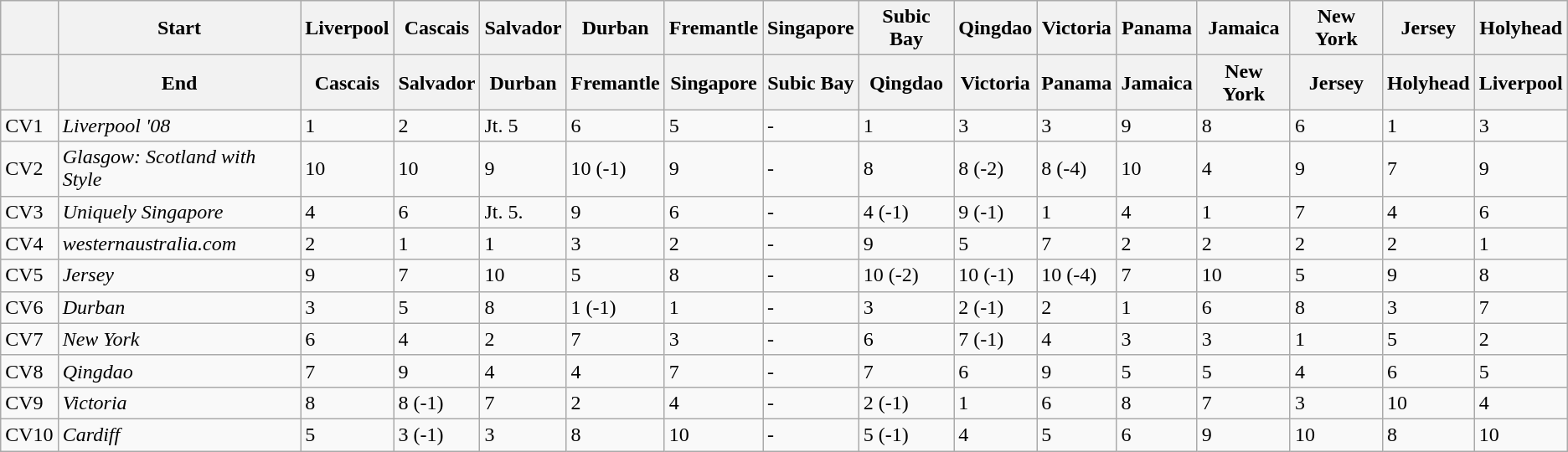<table class="wikitable">
<tr>
<th></th>
<th>Start</th>
<th>Liverpool</th>
<th>Cascais</th>
<th>Salvador</th>
<th>Durban</th>
<th>Fremantle</th>
<th>Singapore</th>
<th>Subic Bay</th>
<th>Qingdao</th>
<th>Victoria</th>
<th>Panama</th>
<th>Jamaica</th>
<th>New York</th>
<th>Jersey</th>
<th>Holyhead</th>
</tr>
<tr>
<th></th>
<th>End</th>
<th>Cascais</th>
<th>Salvador</th>
<th>Durban</th>
<th>Fremantle</th>
<th>Singapore</th>
<th>Subic Bay</th>
<th>Qingdao</th>
<th>Victoria</th>
<th>Panama</th>
<th>Jamaica</th>
<th>New York</th>
<th>Jersey</th>
<th>Holyhead</th>
<th>Liverpool</th>
</tr>
<tr>
<td>CV1</td>
<td><em>Liverpool '08</em></td>
<td>1</td>
<td>2</td>
<td>Jt. 5</td>
<td>6</td>
<td>5</td>
<td>-</td>
<td>1</td>
<td>3</td>
<td>3</td>
<td>9</td>
<td>8</td>
<td>6</td>
<td>1</td>
<td>3</td>
</tr>
<tr>
<td>CV2</td>
<td><em>Glasgow: Scotland with Style</em></td>
<td>10</td>
<td>10</td>
<td>9</td>
<td>10 (-1)</td>
<td>9</td>
<td>-</td>
<td>8</td>
<td>8 (-2)</td>
<td>8 (-4)</td>
<td>10</td>
<td>4</td>
<td>9</td>
<td>7</td>
<td>9</td>
</tr>
<tr>
<td>CV3</td>
<td><em>Uniquely Singapore</em></td>
<td>4</td>
<td>6</td>
<td>Jt. 5.</td>
<td>9</td>
<td>6</td>
<td>-</td>
<td>4 (-1)</td>
<td>9 (-1)</td>
<td>1</td>
<td>4</td>
<td>1</td>
<td>7</td>
<td>4</td>
<td>6</td>
</tr>
<tr>
<td>CV4</td>
<td><em>westernaustralia.com</em></td>
<td>2</td>
<td>1</td>
<td>1</td>
<td>3</td>
<td>2</td>
<td>-</td>
<td>9</td>
<td>5</td>
<td>7</td>
<td>2</td>
<td>2</td>
<td>2</td>
<td>2</td>
<td>1</td>
</tr>
<tr>
<td>CV5</td>
<td><em>Jersey</em></td>
<td>9</td>
<td>7</td>
<td>10</td>
<td>5</td>
<td>8</td>
<td>-</td>
<td>10  (-2)</td>
<td>10  (-1)</td>
<td>10 (-4)</td>
<td>7</td>
<td>10</td>
<td>5</td>
<td>9</td>
<td>8</td>
</tr>
<tr>
<td>CV6</td>
<td><em>Durban</em></td>
<td>3</td>
<td>5</td>
<td>8</td>
<td>1 (-1)</td>
<td>1</td>
<td>-</td>
<td>3</td>
<td>2 (-1)</td>
<td>2</td>
<td>1</td>
<td>6</td>
<td>8</td>
<td>3</td>
<td>7</td>
</tr>
<tr>
<td>CV7</td>
<td><em>New York</em></td>
<td>6</td>
<td>4</td>
<td>2</td>
<td>7</td>
<td>3</td>
<td>-</td>
<td>6</td>
<td>7 (-1)</td>
<td>4</td>
<td>3</td>
<td>3</td>
<td>1</td>
<td>5</td>
<td>2</td>
</tr>
<tr>
<td>CV8</td>
<td><em>Qingdao</em></td>
<td>7</td>
<td>9</td>
<td>4</td>
<td>4</td>
<td>7</td>
<td>-</td>
<td>7</td>
<td>6</td>
<td>9</td>
<td>5</td>
<td>5</td>
<td>4</td>
<td>6</td>
<td>5</td>
</tr>
<tr>
<td>CV9</td>
<td><em>Victoria</em></td>
<td>8</td>
<td>8 (-1)</td>
<td>7</td>
<td>2</td>
<td>4</td>
<td>-</td>
<td>2 (-1)</td>
<td>1</td>
<td>6</td>
<td>8</td>
<td>7</td>
<td>3</td>
<td>10</td>
<td>4</td>
</tr>
<tr>
<td>CV10</td>
<td><em>Cardiff</em></td>
<td>5</td>
<td>3 (-1)</td>
<td>3</td>
<td>8</td>
<td>10</td>
<td>-</td>
<td>5  (-1)</td>
<td>4</td>
<td>5</td>
<td>6</td>
<td>9</td>
<td>10</td>
<td>8</td>
<td>10</td>
</tr>
</table>
